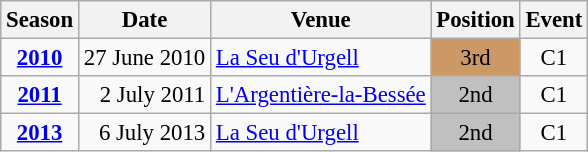<table class="wikitable" style="text-align:center; font-size:95%;">
<tr>
<th>Season</th>
<th>Date</th>
<th>Venue</th>
<th>Position</th>
<th>Event</th>
</tr>
<tr>
<td><strong><a href='#'>2010</a></strong></td>
<td align=right>27 June 2010</td>
<td align=left><a href='#'>La Seu d'Urgell</a></td>
<td bgcolor=cc9966>3rd</td>
<td>C1</td>
</tr>
<tr>
<td><strong><a href='#'>2011</a></strong></td>
<td align=right>2 July 2011</td>
<td align=left><a href='#'>L'Argentière-la-Bessée</a></td>
<td bgcolor=silver>2nd</td>
<td>C1</td>
</tr>
<tr>
<td><strong><a href='#'>2013</a></strong></td>
<td align=right>6 July 2013</td>
<td align=left><a href='#'>La Seu d'Urgell</a></td>
<td bgcolor=silver>2nd</td>
<td>C1</td>
</tr>
</table>
